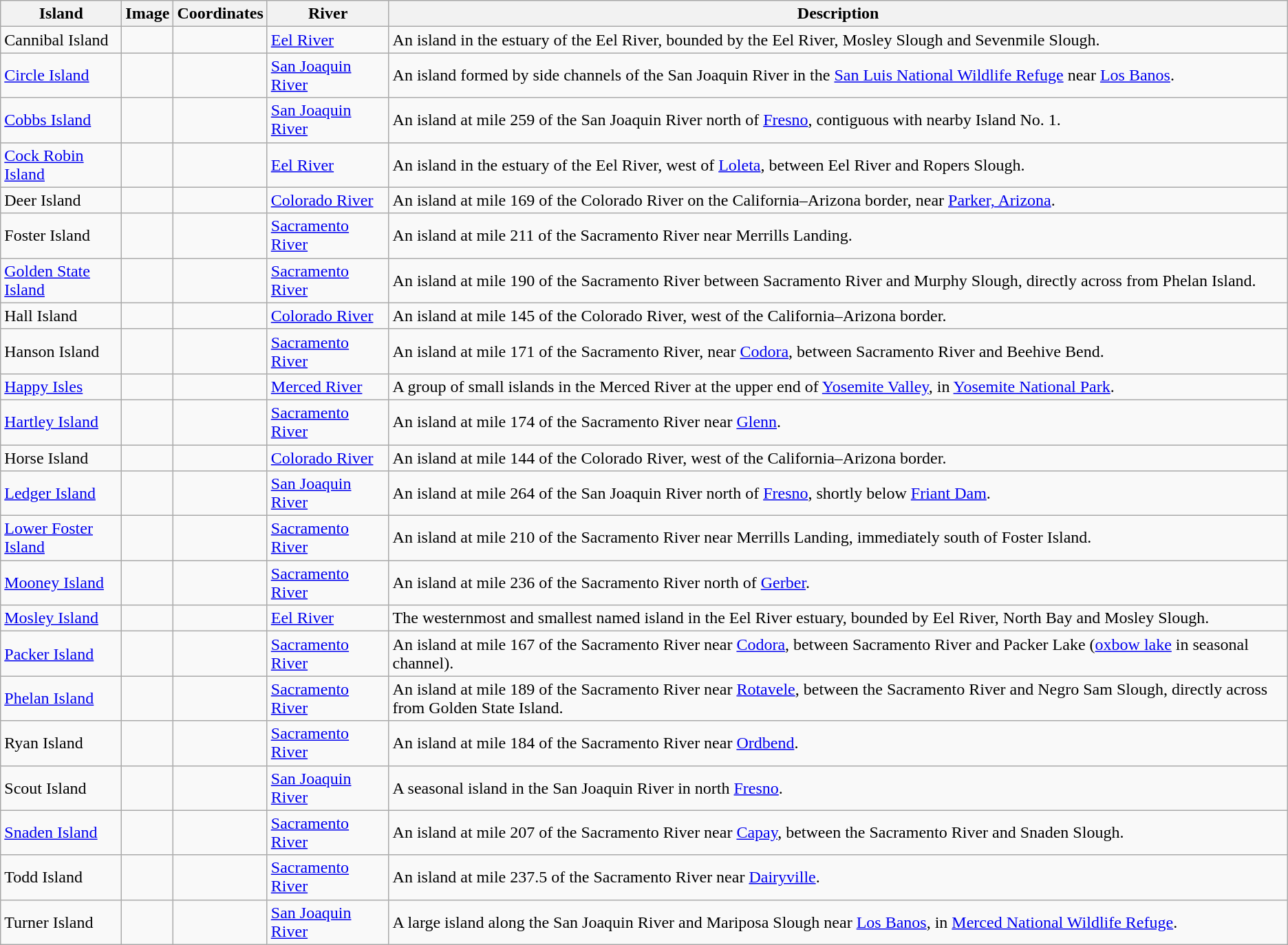<table class="wikitable">
<tr>
<th width=110>Island</th>
<th>Image</th>
<th>Coordinates</th>
<th>River</th>
<th>Description</th>
</tr>
<tr>
<td>Cannibal Island</td>
<td></td>
<td></td>
<td><a href='#'>Eel River</a></td>
<td>An island in the estuary of the Eel River, bounded by the Eel River, Mosley Slough and Sevenmile Slough.</td>
</tr>
<tr>
<td><a href='#'>Circle Island</a></td>
<td></td>
<td></td>
<td><a href='#'>San Joaquin River</a></td>
<td>An island formed by side channels of the San Joaquin River in the <a href='#'>San Luis National Wildlife Refuge</a> near <a href='#'>Los Banos</a>.</td>
</tr>
<tr>
<td><a href='#'>Cobbs Island</a></td>
<td></td>
<td></td>
<td><a href='#'>San Joaquin River</a></td>
<td>An island at mile 259 of the San Joaquin River north of <a href='#'>Fresno</a>, contiguous with nearby Island No. 1.</td>
</tr>
<tr>
<td><a href='#'>Cock Robin Island</a></td>
<td></td>
<td></td>
<td><a href='#'>Eel River</a></td>
<td>An island in the estuary of the Eel River, west of <a href='#'>Loleta</a>, between Eel River and Ropers Slough.</td>
</tr>
<tr>
<td>Deer Island</td>
<td></td>
<td></td>
<td><a href='#'>Colorado River</a></td>
<td>An island at mile 169 of the Colorado River on the California–Arizona border, near <a href='#'>Parker, Arizona</a>.</td>
</tr>
<tr>
<td>Foster Island</td>
<td></td>
<td></td>
<td><a href='#'>Sacramento River</a></td>
<td>An island at mile 211 of the Sacramento River near Merrills Landing.</td>
</tr>
<tr>
<td><a href='#'>Golden State Island</a></td>
<td></td>
<td></td>
<td><a href='#'>Sacramento River</a></td>
<td>An island at mile 190 of the Sacramento River between Sacramento River and Murphy Slough, directly across from Phelan Island.</td>
</tr>
<tr>
<td>Hall Island</td>
<td></td>
<td></td>
<td><a href='#'>Colorado River</a></td>
<td>An island at mile 145 of the Colorado River, west of the California–Arizona border.</td>
</tr>
<tr>
<td>Hanson Island</td>
<td></td>
<td></td>
<td><a href='#'>Sacramento River</a></td>
<td>An island at mile 171 of the Sacramento River, near <a href='#'>Codora</a>, between Sacramento River and Beehive Bend.</td>
</tr>
<tr>
<td><a href='#'>Happy Isles</a></td>
<td></td>
<td></td>
<td><a href='#'>Merced River</a></td>
<td>A group of small islands in the Merced River at the upper end of <a href='#'>Yosemite Valley</a>, in <a href='#'>Yosemite National Park</a>.</td>
</tr>
<tr>
<td><a href='#'>Hartley Island</a></td>
<td></td>
<td></td>
<td><a href='#'>Sacramento River</a></td>
<td>An island at mile 174 of the Sacramento River near <a href='#'>Glenn</a>.</td>
</tr>
<tr>
<td>Horse Island</td>
<td></td>
<td></td>
<td><a href='#'>Colorado River</a></td>
<td>An island at mile 144 of the Colorado River, west of the California–Arizona border.</td>
</tr>
<tr>
<td><a href='#'>Ledger Island</a></td>
<td></td>
<td></td>
<td><a href='#'>San Joaquin River</a></td>
<td>An island at mile 264 of the San Joaquin River north of <a href='#'>Fresno</a>, shortly below <a href='#'>Friant Dam</a>.</td>
</tr>
<tr>
<td><a href='#'>Lower Foster Island</a></td>
<td></td>
<td></td>
<td><a href='#'>Sacramento River</a></td>
<td>An island at mile 210 of the Sacramento River near Merrills Landing, immediately south of Foster Island.</td>
</tr>
<tr>
<td><a href='#'>Mooney Island</a></td>
<td></td>
<td></td>
<td><a href='#'>Sacramento River</a></td>
<td>An island at mile 236 of the Sacramento River north of <a href='#'>Gerber</a>.</td>
</tr>
<tr>
<td><a href='#'>Mosley Island</a></td>
<td></td>
<td></td>
<td><a href='#'>Eel River</a></td>
<td>The westernmost and smallest named island in the Eel River estuary, bounded by Eel River, North Bay and Mosley Slough.</td>
</tr>
<tr>
<td><a href='#'>Packer Island</a></td>
<td></td>
<td></td>
<td><a href='#'>Sacramento River</a></td>
<td>An island at mile 167 of the Sacramento River near <a href='#'>Codora</a>, between Sacramento River and Packer Lake (<a href='#'>oxbow lake</a> in seasonal channel).</td>
</tr>
<tr>
<td><a href='#'>Phelan Island</a></td>
<td></td>
<td></td>
<td><a href='#'>Sacramento River</a></td>
<td>An island at mile 189 of the Sacramento River near <a href='#'>Rotavele</a>, between the Sacramento River and Negro Sam Slough, directly across from Golden State Island.</td>
</tr>
<tr>
<td>Ryan Island</td>
<td></td>
<td></td>
<td><a href='#'>Sacramento River</a></td>
<td>An island at mile 184 of the Sacramento River near <a href='#'>Ordbend</a>.</td>
</tr>
<tr>
<td>Scout Island</td>
<td></td>
<td></td>
<td><a href='#'>San Joaquin River</a></td>
<td>A seasonal island in the San Joaquin River in north <a href='#'>Fresno</a>.</td>
</tr>
<tr>
<td><a href='#'>Snaden Island</a></td>
<td></td>
<td></td>
<td><a href='#'>Sacramento River</a></td>
<td>An island at mile 207 of the Sacramento River near <a href='#'>Capay</a>, between the Sacramento River and Snaden Slough.</td>
</tr>
<tr>
<td>Todd Island</td>
<td></td>
<td></td>
<td><a href='#'>Sacramento River</a></td>
<td>An island at mile 237.5 of the Sacramento River near <a href='#'>Dairyville</a>.</td>
</tr>
<tr>
<td>Turner Island</td>
<td></td>
<td></td>
<td><a href='#'>San Joaquin River</a></td>
<td>A large island along the San Joaquin River and Mariposa Slough near <a href='#'>Los Banos</a>, in <a href='#'>Merced National Wildlife Refuge</a>.</td>
</tr>
</table>
